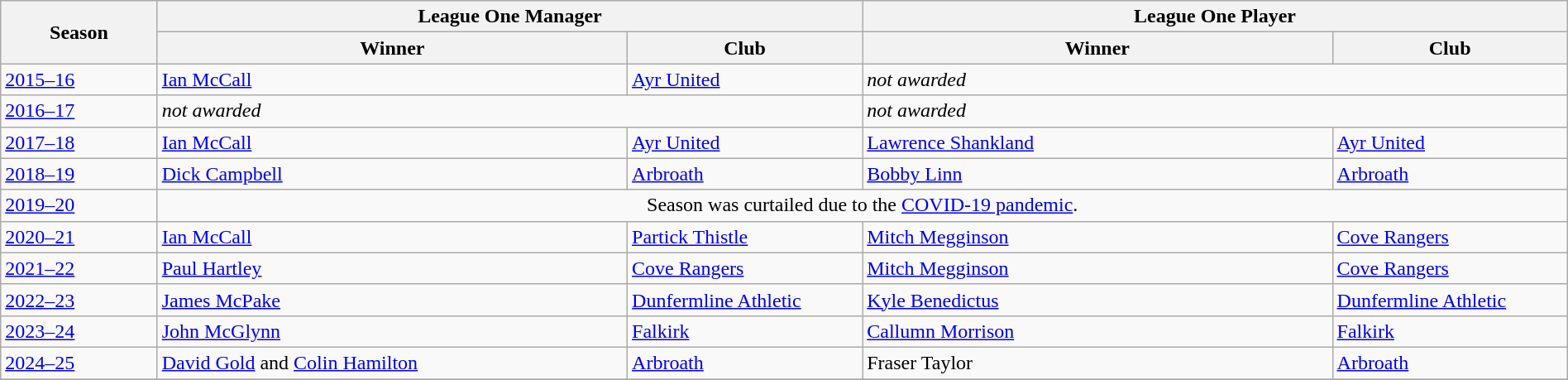<table class="wikitable" style="text-align: left; width:100%;">
<tr>
<th rowspan="2" style="width:10%;">Season</th>
<th colspan="2">League One Manager</th>
<th colspan="2">League One Player</th>
</tr>
<tr>
<th style="width:30%;">Winner</th>
<th style="width:15%;">Club</th>
<th style="width:30%;">Winner</th>
<th style="width:15%;">Club</th>
</tr>
<tr>
<td><a href='#'>2015–16</a></td>
<td><a href='#'>Ian McCall</a></td>
<td><a href='#'>Ayr United</a></td>
<td colspan="2"><em>not awarded</em></td>
</tr>
<tr>
<td><a href='#'>2016–17</a></td>
<td colspan="2"><em>not awarded</em></td>
<td colspan="2"><em>not awarded</em></td>
</tr>
<tr>
<td><a href='#'>2017–18</a></td>
<td><a href='#'>Ian McCall</a></td>
<td><a href='#'>Ayr United</a></td>
<td><a href='#'>Lawrence Shankland</a></td>
<td><a href='#'>Ayr United</a></td>
</tr>
<tr>
<td><a href='#'>2018–19</a></td>
<td><a href='#'>Dick Campbell</a></td>
<td><a href='#'>Arbroath</a></td>
<td><a href='#'>Bobby Linn</a></td>
<td><a href='#'>Arbroath</a></td>
</tr>
<tr>
<td><a href='#'>2019–20</a></td>
<td align="center" colspan="9">Season was curtailed due to the <a href='#'>COVID-19 pandemic</a>.</td>
</tr>
<tr>
<td><a href='#'>2020–21</a></td>
<td><a href='#'>Ian McCall</a></td>
<td><a href='#'>Partick Thistle</a></td>
<td><a href='#'>Mitch Megginson</a></td>
<td><a href='#'>Cove Rangers</a></td>
</tr>
<tr>
<td><a href='#'>2021–22</a></td>
<td><a href='#'>Paul Hartley</a></td>
<td><a href='#'>Cove Rangers</a></td>
<td><a href='#'>Mitch Megginson</a></td>
<td><a href='#'>Cove Rangers</a></td>
</tr>
<tr>
<td><a href='#'>2022–23</a></td>
<td><a href='#'>James McPake</a></td>
<td><a href='#'>Dunfermline Athletic</a></td>
<td><a href='#'>Kyle Benedictus</a></td>
<td><a href='#'>Dunfermline Athletic</a></td>
</tr>
<tr>
<td><a href='#'>2023–24</a></td>
<td><a href='#'>John McGlynn</a></td>
<td><a href='#'>Falkirk</a></td>
<td><a href='#'>Callumn Morrison</a></td>
<td><a href='#'>Falkirk</a></td>
</tr>
<tr>
<td><a href='#'>2024–25</a></td>
<td><a href='#'>David Gold</a> and <a href='#'>Colin Hamilton</a></td>
<td><a href='#'>Arbroath</a></td>
<td>Fraser Taylor</td>
<td><a href='#'>Arbroath</a></td>
</tr>
<tr>
</tr>
</table>
